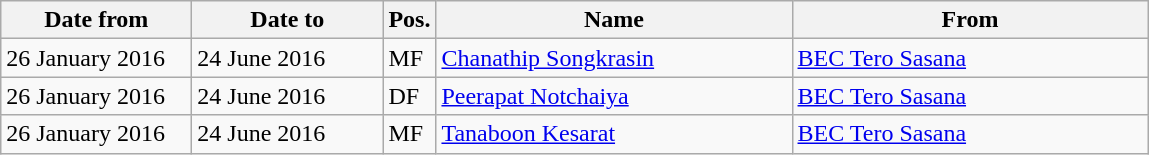<table class="wikitable">
<tr>
<th width="120">Date from</th>
<th width="120">Date to</th>
<th>Pos.</th>
<th width="230">Name</th>
<th width="230">From</th>
</tr>
<tr>
<td>26 January 2016</td>
<td>24 June 2016</td>
<td>MF</td>
<td> <a href='#'>Chanathip Songkrasin</a></td>
<td> <a href='#'>BEC Tero Sasana</a></td>
</tr>
<tr>
<td>26 January 2016</td>
<td>24 June 2016</td>
<td>DF</td>
<td> <a href='#'>Peerapat Notchaiya</a></td>
<td> <a href='#'>BEC Tero Sasana</a></td>
</tr>
<tr>
<td>26 January 2016</td>
<td>24 June 2016</td>
<td>MF</td>
<td> <a href='#'>Tanaboon Kesarat</a></td>
<td> <a href='#'>BEC Tero Sasana</a></td>
</tr>
</table>
